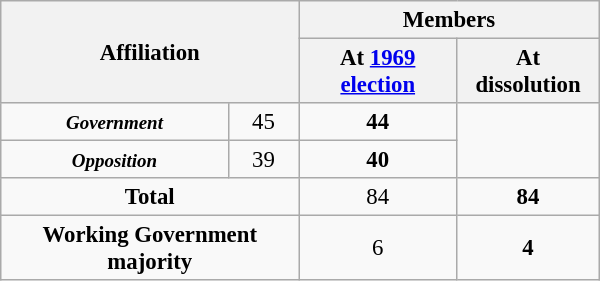<table class="wikitable" border="1" style="font-size:95%; width:300pt; text-align:center">
<tr>
<th colspan="2" rowspan="2" style="text-align:center;vertical-align:middle; ">Affiliation</th>
<th colspan="2" style="vertical-align:top;">Members</th>
</tr>
<tr>
<th>At <a href='#'>1969 election</a></th>
<th>At dissolution</th>
</tr>
<tr>
<td> <small><strong><em>Government</em></strong></small></td>
<td>45</td>
<td><strong>44</strong></td>
</tr>
<tr>
<td> <small><strong><em>Opposition</em></strong></small></td>
<td>39</td>
<td><strong>40</strong></td>
</tr>
<tr>
<td colspan="2" rowspan="1"><strong>Total</strong><br></td>
<td>84</td>
<td><strong>84</strong></td>
</tr>
<tr>
<td colspan="2" rowspan="1"><strong>Working Government majority</strong></td>
<td>6</td>
<td><strong>4</strong></td>
</tr>
</table>
